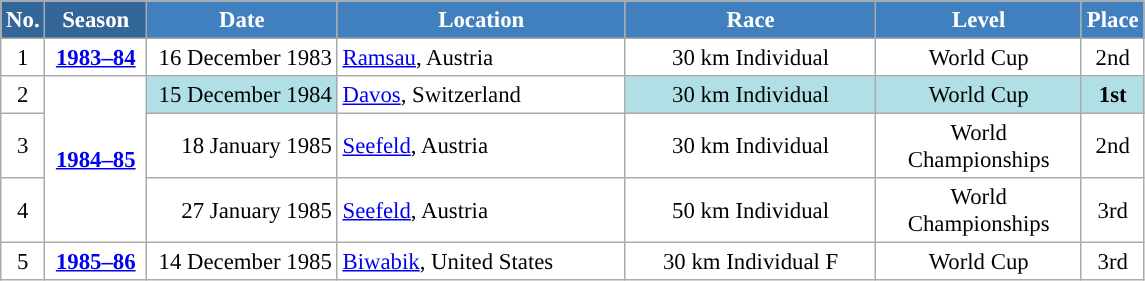<table class="wikitable sortable" style="font-size:95%; text-align:center; border:grey solid 1px; border-collapse:collapse; background:#ffffff;">
<tr style="background:#efefef;">
<th style="background-color:#369; color:white;">No.</th>
<th style="background-color:#369; color:white;">Season</th>
<th style="background-color:#4180be; color:white; width:120px;">Date</th>
<th style="background-color:#4180be; color:white; width:185px;">Location</th>
<th style="background-color:#4180be; color:white; width:160px;">Race</th>
<th style="background-color:#4180be; color:white; width:130px;">Level</th>
<th style="background-color:#4180be; color:white;">Place</th>
</tr>
<tr>
<td align=center>1</td>
<td rowspan=1 align=center><strong> <a href='#'>1983–84</a> </strong></td>
<td align=right>16 December 1983</td>
<td align=left> <a href='#'>Ramsau</a>, Austria</td>
<td>30 km Individual</td>
<td>World Cup</td>
<td>2nd</td>
</tr>
<tr>
<td align=center>2</td>
<td rowspan=3 align=center><strong><a href='#'>1984–85</a></strong></td>
<td bgcolor="#BOEOE6" align=right>15 December 1984</td>
<td align=left> <a href='#'>Davos</a>, Switzerland</td>
<td bgcolor="#BOEOE6">30 km Individual</td>
<td bgcolor="#BOEOE6">World Cup</td>
<td bgcolor="#BOEOE6"><strong>1st</strong></td>
</tr>
<tr>
<td align=center>3</td>
<td align=right>18 January 1985</td>
<td align=left> <a href='#'>Seefeld</a>, Austria</td>
<td>30 km Individual</td>
<td>World Championships</td>
<td>2nd</td>
</tr>
<tr>
<td align=center>4</td>
<td align=right>27 January 1985</td>
<td align=left> <a href='#'>Seefeld</a>, Austria</td>
<td>50 km Individual</td>
<td>World Championships</td>
<td>3rd</td>
</tr>
<tr>
<td align=center>5</td>
<td rowspan=1 align=center><strong> <a href='#'>1985–86</a> </strong></td>
<td align=right>14 December 1985</td>
<td align=left> <a href='#'>Biwabik</a>, United States</td>
<td>30 km Individual F</td>
<td>World Cup</td>
<td>3rd</td>
</tr>
</table>
